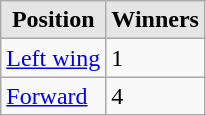<table class="wikitable">
<tr>
<th style="background:#e5e5e5;">Position</th>
<th style="background:#e5e5e5;">Winners</th>
</tr>
<tr>
<td><a href='#'>Left wing</a></td>
<td>1</td>
</tr>
<tr>
<td><a href='#'>Forward</a></td>
<td>4</td>
</tr>
</table>
